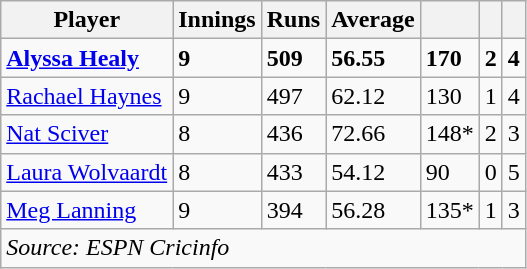<table class="wikitable sortable">
<tr>
<th class="unsortable">Player</th>
<th>Innings</th>
<th>Runs</th>
<th>Average</th>
<th></th>
<th></th>
<th></th>
</tr>
<tr>
<td><strong> <a href='#'>Alyssa Healy</a></strong></td>
<td><strong>9</strong></td>
<td><strong>509</strong></td>
<td><strong>56.55</strong></td>
<td><strong>170</strong></td>
<td><strong>2</strong></td>
<td><strong>4</strong></td>
</tr>
<tr>
<td> <a href='#'>Rachael Haynes</a></td>
<td>9</td>
<td>497</td>
<td>62.12</td>
<td>130</td>
<td>1</td>
<td>4</td>
</tr>
<tr>
<td>  <a href='#'>Nat Sciver</a></td>
<td>8</td>
<td>436</td>
<td>72.66</td>
<td>148*</td>
<td>2</td>
<td>3</td>
</tr>
<tr>
<td> <a href='#'>Laura Wolvaardt</a></td>
<td>8</td>
<td>433</td>
<td>54.12</td>
<td>90</td>
<td>0</td>
<td>5</td>
</tr>
<tr>
<td> <a href='#'>Meg Lanning</a></td>
<td>9</td>
<td>394</td>
<td>56.28</td>
<td>135*</td>
<td>1</td>
<td>3</td>
</tr>
<tr>
<td colspan="8"><em>Source: ESPN Cricinfo</em></td>
</tr>
</table>
